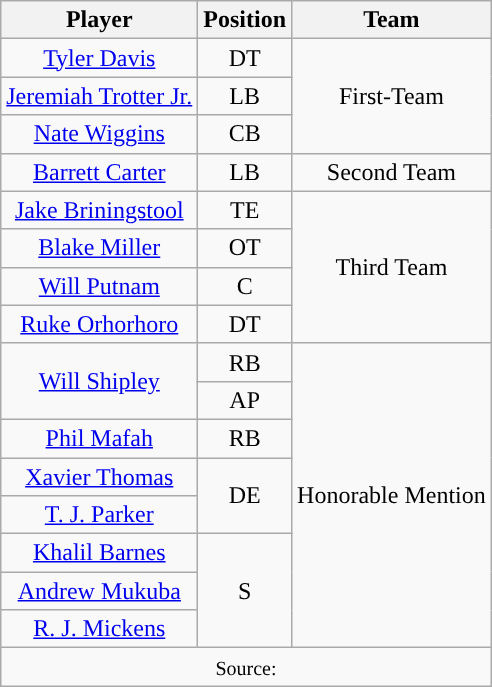<table class="wikitable" style="text-align: center">
<tr align=center>
<th>Player</th>
<th>Position</th>
<th>Team</th>
</tr>
<tr>
<td><a href='#'>Tyler Davis</a></td>
<td>DT</td>
<td rowspan=3>First-Team</td>
</tr>
<tr>
<td><a href='#'>Jeremiah Trotter Jr.</a></td>
<td>LB</td>
</tr>
<tr>
<td><a href='#'>Nate Wiggins</a></td>
<td>CB</td>
</tr>
<tr>
<td><a href='#'>Barrett Carter</a></td>
<td>LB</td>
<td>Second Team</td>
</tr>
<tr>
<td><a href='#'>Jake Briningstool</a></td>
<td>TE</td>
<td rowspan=4>Third Team</td>
</tr>
<tr>
<td><a href='#'>Blake Miller</a></td>
<td>OT</td>
</tr>
<tr>
<td><a href='#'>Will Putnam</a></td>
<td>C</td>
</tr>
<tr>
<td><a href='#'>Ruke Orhorhoro</a></td>
<td>DT</td>
</tr>
<tr>
<td rowspan=2><a href='#'>Will Shipley</a></td>
<td>RB</td>
<td rowspan=8>Honorable Mention</td>
</tr>
<tr>
<td>AP</td>
</tr>
<tr>
<td><a href='#'>Phil Mafah</a></td>
<td>RB</td>
</tr>
<tr>
<td><a href='#'>Xavier Thomas</a></td>
<td rowspan=2>DE</td>
</tr>
<tr>
<td><a href='#'>T. J. Parker</a></td>
</tr>
<tr>
<td><a href='#'>Khalil Barnes</a></td>
<td rowspan=3>S</td>
</tr>
<tr>
<td><a href='#'>Andrew Mukuba</a></td>
</tr>
<tr>
<td><a href='#'>R. J. Mickens</a></td>
</tr>
<tr>
<td colspan="3"><small>Source:</small></td>
</tr>
</table>
